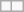<table class="wikitable">
<tr>
<td></td>
<td></td>
</tr>
</table>
